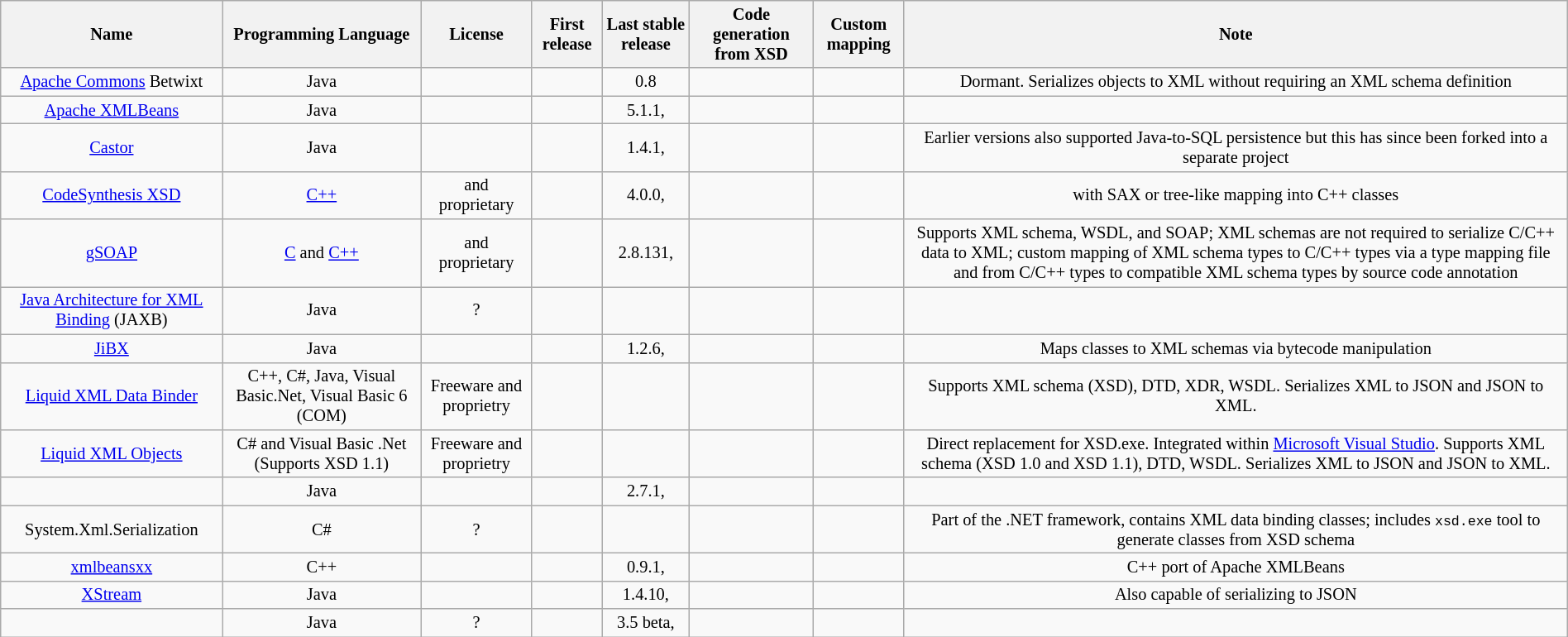<table class="wikitable sortable" style="font-size: 85%; text-align: center; width: 100%;">
<tr>
<th>Name</th>
<th>Programming Language</th>
<th>License</th>
<th>First release</th>
<th>Last stable release</th>
<th>Code generation from XSD</th>
<th>Custom mapping</th>
<th>Note</th>
</tr>
<tr>
<td><a href='#'>Apache Commons</a> Betwixt</td>
<td>Java</td>
<td></td>
<td></td>
<td>0.8</td>
<td></td>
<td></td>
<td>Dormant. Serializes objects to XML without requiring an XML schema definition</td>
</tr>
<tr>
<td><a href='#'>Apache XMLBeans</a></td>
<td>Java</td>
<td></td>
<td></td>
<td>5.1.1, </td>
<td></td>
<td></td>
<td></td>
</tr>
<tr>
<td><a href='#'>Castor</a></td>
<td>Java</td>
<td></td>
<td></td>
<td>1.4.1, </td>
<td></td>
<td></td>
<td>Earlier versions also supported Java-to-SQL persistence but this has since been forked into a separate project</td>
</tr>
<tr>
<td><a href='#'>CodeSynthesis XSD</a></td>
<td><a href='#'>C++</a></td>
<td> and proprietary</td>
<td></td>
<td>4.0.0, </td>
<td></td>
<td></td>
<td>with SAX or tree-like mapping into C++ classes</td>
</tr>
<tr>
<td><a href='#'>gSOAP</a></td>
<td><a href='#'>C</a> and <a href='#'>C++</a></td>
<td> and proprietary</td>
<td></td>
<td>2.8.131, </td>
<td></td>
<td></td>
<td>Supports XML schema, WSDL, and SOAP; XML schemas are not required to serialize C/C++ data to XML; custom mapping of XML schema types to C/C++ types via a type mapping file and from C/C++ types to compatible XML schema types by source code annotation</td>
</tr>
<tr>
<td><a href='#'>Java Architecture for XML Binding</a> (JAXB)</td>
<td>Java</td>
<td>?</td>
<td></td>
<td></td>
<td></td>
<td></td>
<td></td>
</tr>
<tr>
<td><a href='#'>JiBX</a></td>
<td>Java</td>
<td></td>
<td></td>
<td>1.2.6, </td>
<td></td>
<td></td>
<td>Maps classes to XML schemas via bytecode manipulation</td>
</tr>
<tr>
<td><a href='#'>Liquid XML Data Binder</a></td>
<td>C++, C#, Java, Visual Basic.Net, Visual Basic 6 (COM)</td>
<td>Freeware and proprietry</td>
<td></td>
<td></td>
<td></td>
<td></td>
<td>Supports XML schema (XSD), DTD, XDR,  WSDL. Serializes XML to JSON and JSON to XML.</td>
</tr>
<tr>
<td><a href='#'>Liquid XML Objects</a></td>
<td>C# and Visual Basic .Net (Supports XSD 1.1)</td>
<td>Freeware and proprietry</td>
<td></td>
<td></td>
<td></td>
<td></td>
<td>Direct replacement for XSD.exe. Integrated within <a href='#'>Microsoft Visual Studio</a>. Supports XML schema (XSD 1.0 and XSD 1.1), DTD, WSDL. Serializes XML to JSON and JSON to XML.</td>
</tr>
<tr>
<td></td>
<td>Java</td>
<td></td>
<td></td>
<td>2.7.1, </td>
<td></td>
<td></td>
<td></td>
</tr>
<tr>
<td>System.Xml.Serialization</td>
<td>C#</td>
<td>?</td>
<td></td>
<td></td>
<td></td>
<td></td>
<td>Part of the .NET framework, contains XML data binding classes; includes <code>xsd.exe</code> tool to generate classes from XSD schema</td>
</tr>
<tr>
<td><a href='#'>xmlbeansxx</a></td>
<td>C++</td>
<td></td>
<td></td>
<td>0.9.1, </td>
<td></td>
<td></td>
<td>C++ port of Apache XMLBeans</td>
</tr>
<tr>
<td><a href='#'>XStream</a></td>
<td>Java</td>
<td></td>
<td></td>
<td>1.4.10, </td>
<td></td>
<td></td>
<td>Also capable of serializing to JSON</td>
</tr>
<tr>
<td></td>
<td>Java</td>
<td>?</td>
<td></td>
<td>3.5 beta, </td>
<td></td>
<td></td>
<td></td>
</tr>
</table>
